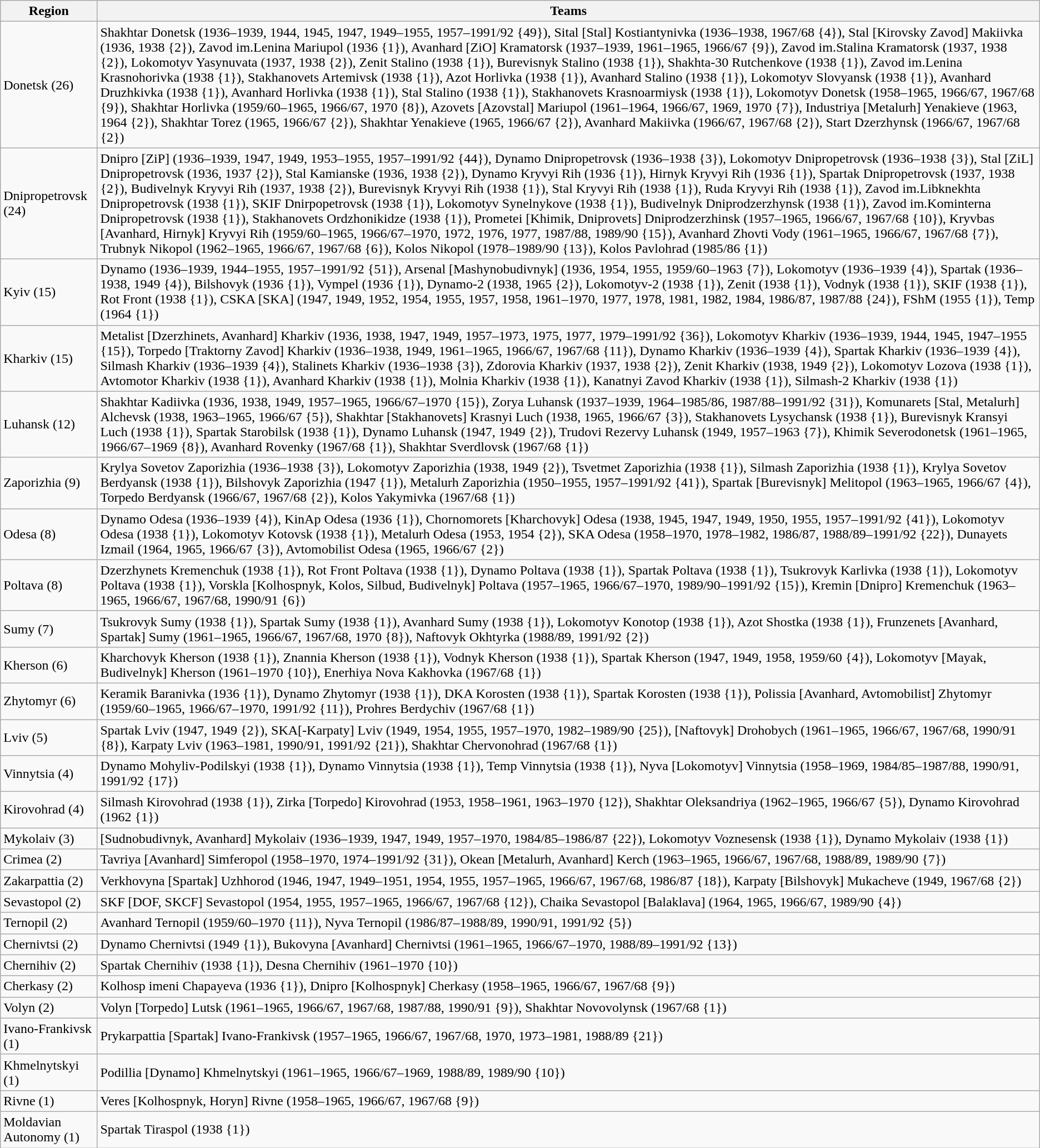<table class="wikitable mw-collapsible mw-collapsed">
<tr>
<th>Region</th>
<th>Teams</th>
</tr>
<tr>
<td>Donetsk (26)</td>
<td>Shakhtar Donetsk (1936–1939, 1944, 1945, 1947, 1949–1955, 1957–1991/92 {49}), Sital [Stal] Kostiantynivka (1936–1938, 1967/68 {4}), Stal [Kirovsky Zavod] Makiivka (1936, 1938 {2}), Zavod im.Lenina Mariupol (1936 {1}), Avanhard [ZiO] Kramatorsk (1937–1939, 1961–1965, 1966/67 {9}), Zavod im.Stalina Kramatorsk (1937, 1938 {2}), Lokomotyv Yasynuvata (1937, 1938 {2}), Zenit Stalino (1938 {1}), Burevisnyk Stalino (1938 {1}), Shakhta-30 Rutchenkove (1938 {1}), Zavod im.Lenina Krasnohorivka (1938 {1}), Stakhanovets Artemivsk (1938 {1}), Azot Horlivka (1938 {1}), Avanhard Stalino (1938 {1}), Lokomotyv Slovyansk (1938 {1}), Avanhard Druzhkivka (1938 {1}), Avanhard Horlivka (1938 {1}), Stal Stalino (1938 {1}), Stakhanovets Krasnoarmiysk (1938 {1}), Lokomotyv Donetsk (1958–1965, 1966/67, 1967/68 {9}), Shakhtar Horlivka (1959/60–1965, 1966/67, 1970 {8}), Azovets [Azovstal] Mariupol (1961–1964, 1966/67, 1969, 1970 {7}), Industriya [Metalurh] Yenakieve (1963, 1964 {2}), Shakhtar Torez (1965, 1966/67 {2}), Shakhtar Yenakieve (1965, 1966/67 {2}), Avanhard Makiivka (1966/67, 1967/68 {2}), Start Dzerzhynsk (1966/67, 1967/68 {2})</td>
</tr>
<tr>
<td>Dnipropetrovsk (24)</td>
<td>Dnipro [ZiP] (1936–1939, 1947, 1949, 1953–1955, 1957–1991/92 {44}), Dynamo Dnipropetrovsk (1936–1938 {3}), Lokomotyv Dnipropetrovsk (1936–1938 {3}), Stal [ZiL] Dnipropetrovsk (1936, 1937 {2}), Stal Kamianske (1936, 1938 {2}), Dynamo Kryvyi Rih (1936 {1}), Hirnyk Kryvyi Rih (1936 {1}), Spartak Dnipropetrovsk (1937, 1938 {2}), Budivelnyk Kryvyi Rih (1937, 1938 {2}), Burevisnyk Kryvyi Rih (1938 {1}), Stal Kryvyi Rih (1938 {1}), Ruda Kryvyi Rih (1938 {1}), Zavod im.Libknekhta Dnipropetrovsk (1938 {1}), SKIF Dnirpopetrovsk (1938 {1}), Lokomotyv Synelnykove (1938 {1}), Budivelnyk Dniprodzerzhynsk (1938 {1}), Zavod im.Kominterna Dnipropetrovsk (1938 {1}), Stakhanovets Ordzhonikidze (1938 {1}), Prometei [Khimik, Dniprovets] Dniprodzerzhinsk (1957–1965, 1966/67, 1967/68 {10}), Kryvbas [Avanhard, Hirnyk] Kryvyi Rih (1959/60–1965, 1966/67–1970, 1972, 1976, 1977, 1987/88, 1989/90 {15}), Avanhard Zhovti Vody (1961–1965, 1966/67, 1967/68 {7}), Trubnyk Nikopol (1962–1965, 1966/67, 1967/68 {6}), Kolos Nikopol (1978–1989/90 {13}), Kolos Pavlohrad (1985/86 {1})</td>
</tr>
<tr>
<td>Kyiv (15)</td>
<td>Dynamo (1936–1939, 1944–1955, 1957–1991/92 {51}), Arsenal [Mashynobudivnyk] (1936, 1954, 1955, 1959/60–1963 {7}), Lokomotyv (1936–1939 {4}), Spartak (1936–1938, 1949 {4}), Bilshovyk (1936 {1}), Vympel (1936 {1}), Dynamo-2 (1938, 1965 {2}), Lokomotyv-2 (1938 {1}), Zenit (1938 {1}), Vodnyk (1938 {1}), SKIF (1938 {1}), Rot Front (1938 {1}), CSKA [SKA] (1947, 1949, 1952, 1954, 1955, 1957, 1958, 1961–1970, 1977, 1978, 1981, 1982, 1984, 1986/87, 1987/88 {24}), FShM (1955 {1}), Temp (1964 {1})</td>
</tr>
<tr>
<td>Kharkiv (15)</td>
<td>Metalist [Dzerzhinets, Avanhard] Kharkiv (1936, 1938, 1947, 1949, 1957–1973, 1975, 1977, 1979–1991/92 {36}), Lokomotyv Kharkiv (1936–1939, 1944, 1945, 1947–1955 {15}), Torpedo [Traktorny Zavod] Kharkiv (1936–1938, 1949, 1961–1965, 1966/67, 1967/68 {11}), Dynamo Kharkiv (1936–1939 {4}), Spartak Kharkiv (1936–1939 {4}), Silmash Kharkiv (1936–1939 {4}), Stalinets Kharkiv (1936–1938 {3}), Zdorovia Kharkiv (1937, 1938 {2}), Zenit Kharkiv (1938, 1949 {2}), Lokomotyv Lozova (1938 {1}), Avtomotor Kharkiv (1938 {1}), Avanhard Kharkiv (1938 {1}), Molnia Kharkiv (1938 {1}), Kanatnyi Zavod Kharkiv (1938 {1}), Silmash-2 Kharkiv (1938 {1})</td>
</tr>
<tr>
<td>Luhansk (12)</td>
<td>Shakhtar Kadiivka (1936, 1938, 1949, 1957–1965, 1966/67–1970 {15}), Zorya Luhansk (1937–1939, 1964–1985/86, 1987/88–1991/92 {31}), Komunarets [Stal, Metalurh] Alchevsk (1938, 1963–1965, 1966/67 {5}), Shakhtar [Stakhanovets] Krasnyi Luch (1938, 1965, 1966/67 {3}), Stakhanovets Lysychansk (1938 {1}), Burevisnyk Kransyi Luch (1938 {1}), Spartak Starobilsk (1938 {1}), Dynamo Luhansk (1947, 1949 {2}), Trudovi Rezervy Luhansk (1949, 1957–1963 {7}), Khimik Severodonetsk (1961–1965, 1966/67–1969 {8}), Avanhard Rovenky (1967/68 {1}), Shakhtar Sverdlovsk (1967/68 {1})</td>
</tr>
<tr>
<td>Zaporizhia (9)</td>
<td>Krylya Sovetov Zaporizhia (1936–1938 {3}), Lokomotyv Zaporizhia (1938, 1949 {2}), Tsvetmet Zaporizhia (1938 {1}), Silmash Zaporizhia (1938 {1}), Krylya Sovetov Berdyansk (1938 {1}), Bilshovyk Zaporizhia (1947 {1}), Metalurh Zaporizhia (1950–1955, 1957–1991/92 {41}), Spartak [Burevisnyk] Melitopol (1963–1965, 1966/67 {4}), Torpedo Berdyansk (1966/67, 1967/68 {2}), Kolos Yakymivka (1967/68 {1})</td>
</tr>
<tr>
<td>Odesa (8)</td>
<td>Dynamo Odesa (1936–1939 {4}), KinAp Odesa (1936 {1}), Chornomorets [Kharchovyk] Odesa (1938, 1945, 1947, 1949, 1950, 1955, 1957–1991/92 {41}), Lokomotyv Odesa (1938 {1}), Lokomotyv Kotovsk (1938 {1}), Metalurh Odesa (1953, 1954 {2}), SKA Odesa (1958–1970, 1978–1982, 1986/87, 1988/89–1991/92 {22}), Dunayets Izmail (1964, 1965, 1966/67 {3}), Avtomobilist Odesa (1965, 1966/67 {2})</td>
</tr>
<tr>
<td>Poltava (8)</td>
<td>Dzerzhynets Kremenchuk (1938 {1}), Rot Front Poltava (1938 {1}), Dynamo Poltava (1938 {1}), Spartak Poltava (1938 {1}), Tsukrovyk Karlivka (1938 {1}), Lokomotyv Poltava (1938 {1}), Vorskla [Kolhospnyk, Kolos, Silbud, Budivelnyk] Poltava (1957–1965, 1966/67–1970, 1989/90–1991/92 {15}), Kremin [Dnipro] Kremenchuk (1963–1965, 1966/67, 1967/68, 1990/91 {6})</td>
</tr>
<tr>
<td>Sumy (7)</td>
<td>Tsukrovyk Sumy (1938 {1}), Spartak Sumy (1938 {1}), Avanhard Sumy (1938 {1}), Lokomotyv Konotop (1938 {1}), Azot Shostka (1938 {1}), Frunzenets [Avanhard, Spartak] Sumy (1961–1965, 1966/67, 1967/68, 1970 {8}), Naftovyk Okhtyrka (1988/89, 1991/92 {2})</td>
</tr>
<tr>
<td>Kherson (6)</td>
<td>Kharchovyk Kherson (1938 {1}), Znannia Kherson (1938 {1}), Vodnyk Kherson (1938 {1}), Spartak Kherson (1947, 1949, 1958, 1959/60 {4}), Lokomotyv [Mayak, Budivelnyk] Kherson (1961–1970 {10}), Enerhiya Nova Kakhovka (1967/68 {1})</td>
</tr>
<tr>
<td>Zhytomyr (6)</td>
<td>Keramik Baranivka (1936 {1}), Dynamo Zhytomyr (1938 {1}), DKA Korosten (1938 {1}), Spartak Korosten (1938 {1}), Polissia [Avanhard, Avtomobilist] Zhytomyr (1959/60–1965, 1966/67–1970, 1991/92 {11}), Prohres Berdychiv (1967/68 {1})</td>
</tr>
<tr>
<td>Lviv (5)</td>
<td>Spartak Lviv (1947, 1949 {2}), SKA[-Karpaty] Lviv (1949, 1954, 1955, 1957–1970, 1982–1989/90 {25}), [Naftovyk] Drohobych (1961–1965, 1966/67, 1967/68, 1990/91 {8}), Karpaty Lviv (1963–1981, 1990/91, 1991/92 {21}), Shakhtar Chervonohrad (1967/68 {1})</td>
</tr>
<tr>
<td>Vinnytsia (4)</td>
<td>Dynamo Mohyliv-Podilskyi (1938 {1}), Dynamo Vinnytsia (1938 {1}), Temp Vinnytsia (1938 {1}), Nyva [Lokomotyv] Vinnytsia (1958–1969, 1984/85–1987/88, 1990/91, 1991/92 {17})</td>
</tr>
<tr>
<td>Kirovohrad (4)</td>
<td>Silmash Kirovohrad (1938 {1}), Zirka [Torpedo] Kirovohrad (1953, 1958–1961, 1963–1970 {12}), Shakhtar Oleksandriya (1962–1965, 1966/67 {5}), Dynamo Kirovohrad (1962 {1})</td>
</tr>
<tr>
<td>Mykolaiv (3)</td>
<td>[Sudnobudivnyk, Avanhard] Mykolaiv (1936–1939, 1947, 1949, 1957–1970, 1984/85–1986/87 {22}), Lokomotyv Voznesensk (1938 {1}), Dynamo Mykolaiv (1938 {1})</td>
</tr>
<tr>
<td>Crimea (2)</td>
<td>Tavriya [Avanhard] Simferopol (1958–1970, 1974–1991/92 {31}), Okean [Metalurh, Avanhard] Kerch (1963–1965, 1966/67, 1967/68, 1988/89, 1989/90 {7})</td>
</tr>
<tr>
<td>Zakarpattia (2)</td>
<td>Verkhovyna [Spartak] Uzhhorod (1946, 1947, 1949–1951, 1954, 1955, 1957–1965, 1966/67, 1967/68, 1986/87 {18}), Karpaty [Bilshovyk] Mukacheve (1949, 1967/68 {2})</td>
</tr>
<tr>
<td>Sevastopol (2)</td>
<td>SKF [DOF, SKCF] Sevastopol (1954, 1955, 1957–1965, 1966/67, 1967/68 {12}), Chaika Sevastopol [Balaklava] (1964, 1965, 1966/67, 1989/90 {4})</td>
</tr>
<tr>
<td>Ternopil (2)</td>
<td>Avanhard Ternopil (1959/60–1970 {11}), Nyva Ternopil (1986/87–1988/89, 1990/91, 1991/92 {5})</td>
</tr>
<tr>
<td>Chernivtsi (2)</td>
<td>Dynamo Chernivtsi (1949 {1}), Bukovyna [Avanhard] Chernivtsi (1961–1965, 1966/67–1970, 1988/89–1991/92 {13})</td>
</tr>
<tr>
<td>Chernihiv (2)</td>
<td>Spartak Chernihiv (1938 {1}), Desna Chernihiv (1961–1970 {10})</td>
</tr>
<tr>
<td>Cherkasy (2)</td>
<td>Kolhosp imeni Chapayeva (1936 {1}), Dnipro [Kolhospnyk] Cherkasy (1958–1965, 1966/67, 1967/68 {9})</td>
</tr>
<tr>
<td>Volyn (2)</td>
<td>Volyn [Torpedo] Lutsk (1961–1965, 1966/67, 1967/68, 1987/88, 1990/91 {9}), Shakhtar Novovolynsk (1967/68 {1})</td>
</tr>
<tr>
<td>Ivano-Frankivsk (1)</td>
<td>Prykarpattia [Spartak] Ivano-Frankivsk (1957–1965, 1966/67, 1967/68, 1970, 1973–1981, 1988/89 {21})</td>
</tr>
<tr>
<td>Khmelnytskyi (1)</td>
<td>Podillia [Dynamo] Khmelnytskyi (1961–1965, 1966/67–1969, 1988/89, 1989/90 {10})</td>
</tr>
<tr>
<td>Rivne (1)</td>
<td>Veres [Kolhospnyk, Horyn] Rivne (1958–1965, 1966/67, 1967/68 {9})</td>
</tr>
<tr>
<td>Moldavian Autonomy (1)</td>
<td>Spartak Tiraspol (1938 {1})</td>
</tr>
</table>
